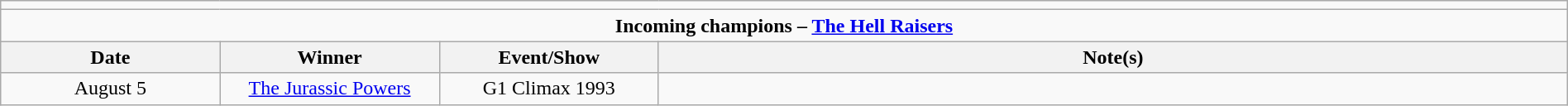<table class="wikitable" style="text-align:center; width:100%;">
<tr>
<td colspan="5"></td>
</tr>
<tr>
<td colspan="5"><strong>Incoming champions – <a href='#'>The Hell Raisers</a> </strong></td>
</tr>
<tr>
<th width=14%>Date</th>
<th width=14%>Winner</th>
<th width=14%>Event/Show</th>
<th width=58%>Note(s)</th>
</tr>
<tr>
<td>August 5</td>
<td><a href='#'>The Jurassic Powers</a><br></td>
<td>G1 Climax 1993</td>
<td align="left"></td>
</tr>
</table>
